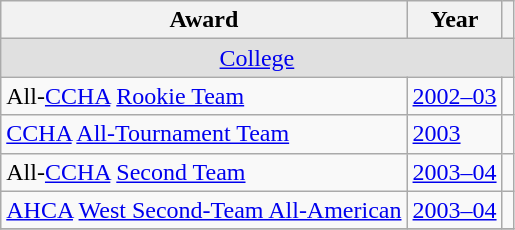<table class="wikitable">
<tr>
<th>Award</th>
<th>Year</th>
<th></th>
</tr>
<tr ALIGN="center" bgcolor="#e0e0e0">
<td colspan="3"><a href='#'>College</a></td>
</tr>
<tr>
<td>All-<a href='#'>CCHA</a> <a href='#'>Rookie Team</a></td>
<td><a href='#'>2002–03</a></td>
<td></td>
</tr>
<tr>
<td><a href='#'>CCHA</a> <a href='#'>All-Tournament Team</a></td>
<td><a href='#'>2003</a></td>
<td></td>
</tr>
<tr>
<td>All-<a href='#'>CCHA</a> <a href='#'>Second Team</a></td>
<td><a href='#'>2003–04</a></td>
<td></td>
</tr>
<tr>
<td><a href='#'>AHCA</a> <a href='#'>West Second-Team All-American</a></td>
<td><a href='#'>2003–04</a></td>
<td></td>
</tr>
<tr>
</tr>
</table>
